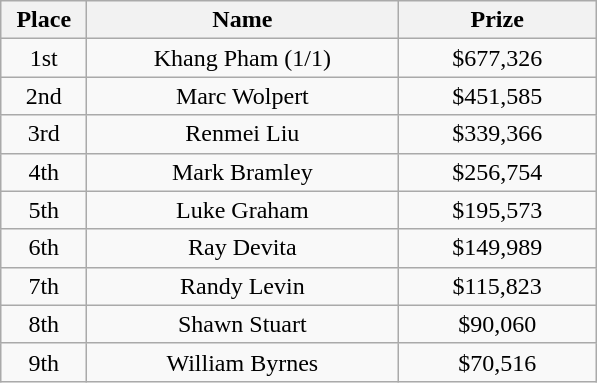<table class="wikitable">
<tr>
<th width="50">Place</th>
<th width="200">Name</th>
<th width="125">Prize</th>
</tr>
<tr>
<td align=center>1st</td>
<td align=center> Khang Pham (1/1)</td>
<td align=center>$677,326</td>
</tr>
<tr>
<td align=center>2nd</td>
<td align=center> Marc Wolpert</td>
<td align=center>$451,585</td>
</tr>
<tr>
<td align=center>3rd</td>
<td align=center> Renmei Liu</td>
<td align=center>$339,366</td>
</tr>
<tr>
<td align=center>4th</td>
<td align=center> Mark Bramley</td>
<td align=center>$256,754</td>
</tr>
<tr>
<td align=center>5th</td>
<td align=center> Luke Graham</td>
<td align=center>$195,573</td>
</tr>
<tr>
<td align=center>6th</td>
<td align=center> Ray Devita</td>
<td align=center>$149,989</td>
</tr>
<tr>
<td align=center>7th</td>
<td align=center> Randy Levin</td>
<td align=center>$115,823</td>
</tr>
<tr>
<td align=center>8th</td>
<td align=center> Shawn Stuart</td>
<td align=center>$90,060</td>
</tr>
<tr>
<td align=center>9th</td>
<td align=center> William Byrnes</td>
<td align=center>$70,516</td>
</tr>
</table>
